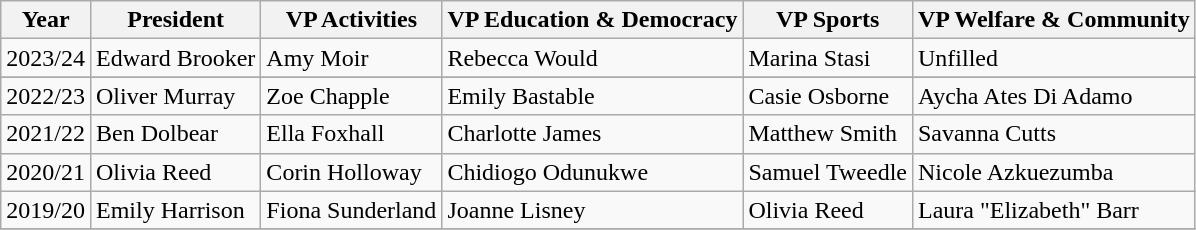<table class="wikitable">
<tr>
<th>Year</th>
<th>President</th>
<th>VP Activities</th>
<th>VP Education & Democracy</th>
<th>VP Sports</th>
<th>VP Welfare & Community</th>
</tr>
<tr>
<td>2023/24</td>
<td>Edward Brooker</td>
<td>Amy Moir</td>
<td>Rebecca Would</td>
<td>Marina Stasi</td>
<td>Unfilled</td>
</tr>
<tr>
</tr>
<tr>
<td>2022/23</td>
<td>Oliver Murray</td>
<td>Zoe Chapple</td>
<td>Emily Bastable</td>
<td>Casie Osborne</td>
<td>Aycha Ates Di Adamo</td>
</tr>
<tr>
<td>2021/22</td>
<td>Ben Dolbear</td>
<td>Ella Foxhall</td>
<td>Charlotte James</td>
<td>Matthew Smith</td>
<td>Savanna Cutts</td>
</tr>
<tr>
<td>2020/21</td>
<td>Olivia Reed</td>
<td>Corin Holloway</td>
<td>Chidiogo Odunukwe</td>
<td>Samuel Tweedle</td>
<td>Nicole Azkuezumba</td>
</tr>
<tr>
<td>2019/20</td>
<td>Emily Harrison</td>
<td>Fiona Sunderland</td>
<td>Joanne Lisney</td>
<td>Olivia Reed</td>
<td>Laura "Elizabeth" Barr</td>
</tr>
<tr>
</tr>
</table>
